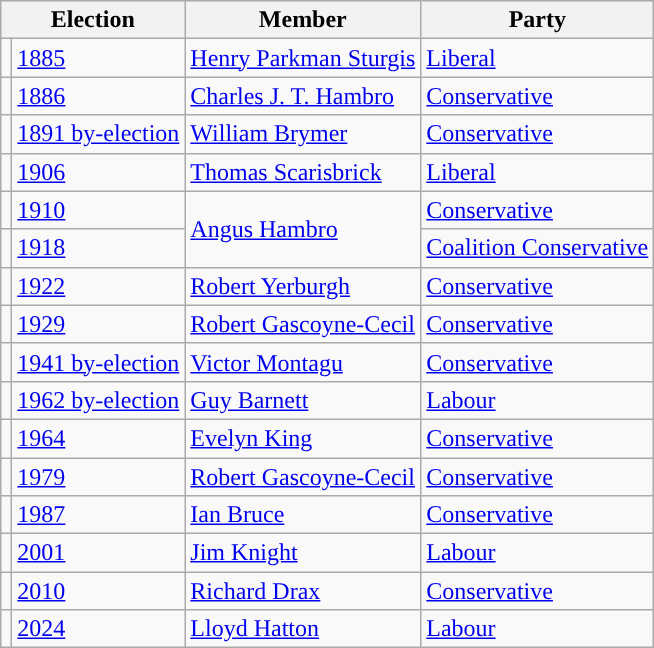<table class="wikitable">
<tr>
<th colspan="2">Election</th>
<th>Member</th>
<th>Party</th>
</tr>
<tr>
<td style="color:inherit;background-color: "></td>
<td><a href='#'>1885</a></td>
<td><a href='#'>Henry Parkman Sturgis</a></td>
<td><a href='#'>Liberal</a></td>
</tr>
<tr>
<td style="color:inherit;background-color: "></td>
<td><a href='#'>1886</a></td>
<td><a href='#'>Charles J. T. Hambro</a></td>
<td><a href='#'>Conservative</a></td>
</tr>
<tr>
<td style="color:inherit;background-color: "></td>
<td><a href='#'>1891 by-election</a> </td>
<td><a href='#'>William Brymer</a></td>
<td><a href='#'>Conservative</a></td>
</tr>
<tr>
<td style="color:inherit;background-color: "></td>
<td><a href='#'>1906</a></td>
<td><a href='#'>Thomas Scarisbrick</a></td>
<td><a href='#'>Liberal</a></td>
</tr>
<tr>
<td style="color:inherit;background-color: "></td>
<td><a href='#'>1910</a></td>
<td rowspan="2"><a href='#'>Angus Hambro</a></td>
<td><a href='#'>Conservative</a></td>
</tr>
<tr>
<td style="color:inherit;background-color: "></td>
<td><a href='#'>1918</a></td>
<td><a href='#'>Coalition Conservative</a></td>
</tr>
<tr>
<td style="color:inherit;background-color: "></td>
<td><a href='#'>1922</a></td>
<td><a href='#'>Robert Yerburgh</a></td>
<td><a href='#'>Conservative</a></td>
</tr>
<tr>
<td style="color:inherit;background-color: "></td>
<td><a href='#'>1929</a></td>
<td><a href='#'>Robert Gascoyne-Cecil</a></td>
<td><a href='#'>Conservative</a></td>
</tr>
<tr>
<td style="color:inherit;background-color: "></td>
<td><a href='#'>1941 by-election</a> </td>
<td><a href='#'>Victor Montagu</a></td>
<td><a href='#'>Conservative</a></td>
</tr>
<tr>
<td style="color:inherit;background-color: "></td>
<td><a href='#'>1962 by-election</a> </td>
<td><a href='#'>Guy Barnett</a></td>
<td><a href='#'>Labour</a></td>
</tr>
<tr>
<td style="color:inherit;background-color: "></td>
<td><a href='#'>1964</a></td>
<td><a href='#'>Evelyn King</a></td>
<td><a href='#'>Conservative</a></td>
</tr>
<tr>
<td style="color:inherit;background-color: "></td>
<td><a href='#'>1979</a></td>
<td><a href='#'>Robert Gascoyne-Cecil</a></td>
<td><a href='#'>Conservative</a></td>
</tr>
<tr>
<td style="color:inherit;background-color: "></td>
<td><a href='#'>1987</a></td>
<td><a href='#'>Ian Bruce</a></td>
<td><a href='#'>Conservative</a></td>
</tr>
<tr>
<td style="color:inherit;background-color: "></td>
<td><a href='#'>2001</a></td>
<td><a href='#'>Jim Knight</a></td>
<td><a href='#'>Labour</a></td>
</tr>
<tr>
<td style="color:inherit;background-color: "></td>
<td><a href='#'>2010</a></td>
<td><a href='#'>Richard Drax</a></td>
<td><a href='#'>Conservative</a></td>
</tr>
<tr>
<td style="color:inherit;background-color: "></td>
<td><a href='#'>2024</a></td>
<td><a href='#'>Lloyd Hatton</a></td>
<td><a href='#'>Labour</a></td>
</tr>
</table>
